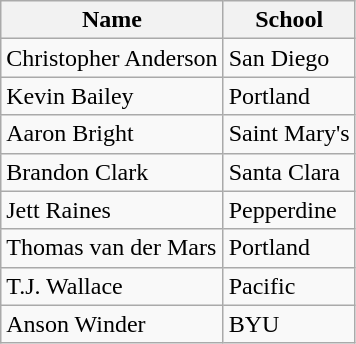<table class="wikitable sortable">
<tr>
<th>Name</th>
<th>School</th>
</tr>
<tr>
<td>Christopher Anderson</td>
<td>San Diego</td>
</tr>
<tr>
<td>Kevin Bailey</td>
<td>Portland</td>
</tr>
<tr>
<td>Aaron Bright</td>
<td>Saint Mary's</td>
</tr>
<tr>
<td>Brandon Clark</td>
<td>Santa Clara</td>
</tr>
<tr>
<td>Jett Raines</td>
<td>Pepperdine</td>
</tr>
<tr>
<td>Thomas van der Mars</td>
<td>Portland</td>
</tr>
<tr>
<td>T.J. Wallace</td>
<td>Pacific</td>
</tr>
<tr>
<td>Anson Winder</td>
<td>BYU</td>
</tr>
</table>
